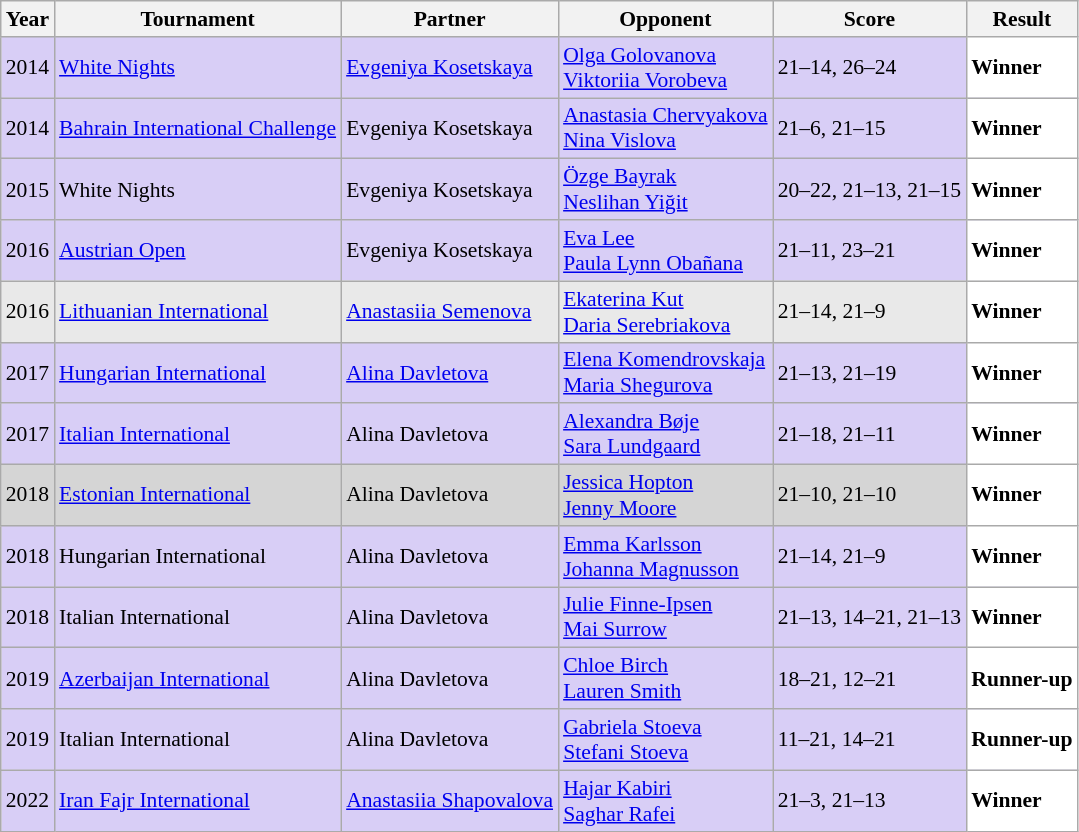<table class="sortable wikitable" style="font-size: 90%;">
<tr>
<th>Year</th>
<th>Tournament</th>
<th>Partner</th>
<th>Opponent</th>
<th>Score</th>
<th>Result</th>
</tr>
<tr style="background:#D8CEF6">
<td align="center">2014</td>
<td align="left"><a href='#'>White Nights</a></td>
<td align="left"> <a href='#'>Evgeniya Kosetskaya</a></td>
<td align="left"> <a href='#'>Olga Golovanova</a> <br>  <a href='#'>Viktoriia Vorobeva</a></td>
<td align="left">21–14, 26–24</td>
<td style="text-align:left; background:white"> <strong>Winner</strong></td>
</tr>
<tr style="background:#D8CEF6">
<td align="center">2014</td>
<td align="left"><a href='#'>Bahrain International Challenge</a></td>
<td align="left"> Evgeniya Kosetskaya</td>
<td align="left"> <a href='#'>Anastasia Chervyakova</a> <br>  <a href='#'>Nina Vislova</a></td>
<td align="left">21–6, 21–15</td>
<td style="text-align:left; background:white"> <strong>Winner</strong></td>
</tr>
<tr style="background:#D8CEF6">
<td align="center">2015</td>
<td align="left">White Nights</td>
<td align="left"> Evgeniya Kosetskaya</td>
<td align="left"> <a href='#'>Özge Bayrak</a> <br>  <a href='#'>Neslihan Yiğit</a></td>
<td align="left">20–22, 21–13, 21–15</td>
<td style="text-align:left; background:white"> <strong>Winner</strong></td>
</tr>
<tr style="background:#D8CEF6">
<td align="center">2016</td>
<td align="left"><a href='#'>Austrian Open</a></td>
<td align="left"> Evgeniya Kosetskaya</td>
<td align="left"> <a href='#'>Eva Lee</a> <br>  <a href='#'>Paula Lynn Obañana</a></td>
<td align="left">21–11, 23–21</td>
<td style="text-align:left; background:white"> <strong>Winner</strong></td>
</tr>
<tr style="background:#E9E9E9">
<td align="center">2016</td>
<td align="left"><a href='#'>Lithuanian International</a></td>
<td align="left"> <a href='#'>Anastasiia Semenova</a></td>
<td align="left"> <a href='#'>Ekaterina Kut</a> <br>  <a href='#'>Daria Serebriakova</a></td>
<td align="left">21–14, 21–9</td>
<td style="text-align:left; background:white"> <strong>Winner</strong></td>
</tr>
<tr style="background:#D8CEF6">
<td align="center">2017</td>
<td align="left"><a href='#'>Hungarian International</a></td>
<td align="left"> <a href='#'>Alina Davletova</a></td>
<td align="left"> <a href='#'>Elena Komendrovskaja</a> <br>  <a href='#'>Maria Shegurova</a></td>
<td align="left">21–13, 21–19</td>
<td style="text-align:left; background:white"> <strong>Winner</strong></td>
</tr>
<tr style="background:#D8CEF6">
<td align="center">2017</td>
<td align="left"><a href='#'>Italian International</a></td>
<td align="left"> Alina Davletova</td>
<td align="left"> <a href='#'>Alexandra Bøje</a> <br>  <a href='#'>Sara Lundgaard</a></td>
<td align="left">21–18, 21–11</td>
<td style="text-align:left; background:white"> <strong>Winner</strong></td>
</tr>
<tr style="background:#D5D5D5">
<td align="center">2018</td>
<td align="left"><a href='#'>Estonian International</a></td>
<td align="left"> Alina Davletova</td>
<td align="left"> <a href='#'>Jessica Hopton</a> <br>  <a href='#'>Jenny Moore</a></td>
<td align="left">21–10, 21–10</td>
<td style="text-align:left; background:white"> <strong>Winner</strong></td>
</tr>
<tr style="background:#D8CEF6">
<td align="center">2018</td>
<td align="left">Hungarian International</td>
<td align="left"> Alina Davletova</td>
<td align="left"> <a href='#'>Emma Karlsson</a> <br>  <a href='#'>Johanna Magnusson</a></td>
<td align="left">21–14, 21–9</td>
<td style="text-align:left; background:white"> <strong>Winner</strong></td>
</tr>
<tr style="background:#D8CEF6">
<td align="center">2018</td>
<td align="left">Italian International</td>
<td align="left"> Alina Davletova</td>
<td align="left"> <a href='#'>Julie Finne-Ipsen</a> <br>  <a href='#'>Mai Surrow</a></td>
<td align="left">21–13, 14–21, 21–13</td>
<td style="text-align:left; background:white"> <strong>Winner</strong></td>
</tr>
<tr style="background:#D8CEF6">
<td align="center">2019</td>
<td align="left"><a href='#'>Azerbaijan International</a></td>
<td align="left"> Alina Davletova</td>
<td align="left"> <a href='#'>Chloe Birch</a> <br>  <a href='#'>Lauren Smith</a></td>
<td align="left">18–21, 12–21</td>
<td style="text-align:left; background:white"> <strong>Runner-up</strong></td>
</tr>
<tr style="background:#D8CEF6">
<td align="center">2019</td>
<td align="left">Italian International</td>
<td align="left"> Alina Davletova</td>
<td align="left"> <a href='#'>Gabriela Stoeva</a> <br>  <a href='#'>Stefani Stoeva</a></td>
<td align="left">11–21, 14–21</td>
<td style="text-align:left; background:white"> <strong>Runner-up</strong></td>
</tr>
<tr style="background:#D8CEF6">
<td align="center">2022</td>
<td align="left"><a href='#'>Iran Fajr International</a></td>
<td align="left"> <a href='#'>Anastasiia Shapovalova</a></td>
<td align="left"> <a href='#'>Hajar Kabiri</a> <br>  <a href='#'>Saghar Rafei</a></td>
<td align="left">21–3, 21–13</td>
<td style="text-align:left; background:white"> <strong>Winner</strong></td>
</tr>
</table>
